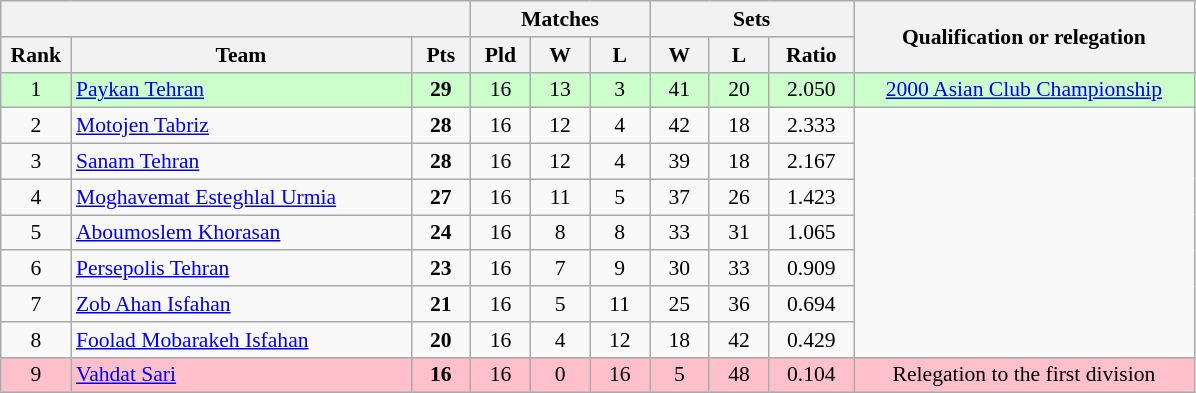<table class="wikitable" style="text-align:center; font-size:90%">
<tr>
<th colspan=3></th>
<th colspan=3>Matches</th>
<th colspan=3>Sets</th>
<th rowspan=2 width=220>Qualification or relegation</th>
</tr>
<tr>
<th width=40>Rank</th>
<th width=220>Team</th>
<th width=33>Pts</th>
<th width=33>Pld</th>
<th width=33>W</th>
<th width=33>L</th>
<th width=33>W</th>
<th width=33>L</th>
<th width=50>Ratio</th>
</tr>
<tr bgcolor=ccffcc>
<td>1</td>
<td align="left"><a href='#'>Paykan Tehran</a></td>
<td><strong>29</strong></td>
<td>16</td>
<td>13</td>
<td>3</td>
<td>41</td>
<td>20</td>
<td>2.050</td>
<td><a href='#'>2000 Asian Club Championship</a></td>
</tr>
<tr>
<td>2</td>
<td align="left"><a href='#'>Motojen Tabriz</a></td>
<td><strong>28</strong></td>
<td>16</td>
<td>12</td>
<td>4</td>
<td>42</td>
<td>18</td>
<td>2.333</td>
<td rowspan=7></td>
</tr>
<tr>
<td>3</td>
<td align="left"><a href='#'>Sanam Tehran</a></td>
<td><strong>28</strong></td>
<td>16</td>
<td>12</td>
<td>4</td>
<td>39</td>
<td>18</td>
<td>2.167</td>
</tr>
<tr>
<td>4</td>
<td align="left"><a href='#'>Moghavemat Esteghlal Urmia</a></td>
<td><strong>27</strong></td>
<td>16</td>
<td>11</td>
<td>5</td>
<td>37</td>
<td>26</td>
<td>1.423</td>
</tr>
<tr>
<td>5</td>
<td align="left"><a href='#'>Aboumoslem Khorasan</a></td>
<td><strong>24</strong></td>
<td>16</td>
<td>8</td>
<td>8</td>
<td>33</td>
<td>31</td>
<td>1.065</td>
</tr>
<tr>
<td>6</td>
<td align="left"><a href='#'>Persepolis Tehran</a></td>
<td><strong>23</strong></td>
<td>16</td>
<td>7</td>
<td>9</td>
<td>30</td>
<td>33</td>
<td>0.909</td>
</tr>
<tr>
<td>7</td>
<td align="left"><a href='#'>Zob Ahan Isfahan</a></td>
<td><strong>21</strong></td>
<td>16</td>
<td>5</td>
<td>11</td>
<td>25</td>
<td>36</td>
<td>0.694</td>
</tr>
<tr>
<td>8</td>
<td align="left"><a href='#'>Foolad Mobarakeh Isfahan</a></td>
<td><strong>20</strong></td>
<td>16</td>
<td>4</td>
<td>12</td>
<td>18</td>
<td>42</td>
<td>0.429</td>
</tr>
<tr bgcolor=pink>
<td>9</td>
<td align="left"><a href='#'>Vahdat Sari</a></td>
<td><strong>16</strong></td>
<td>16</td>
<td>0</td>
<td>16</td>
<td>5</td>
<td>48</td>
<td>0.104</td>
<td>Relegation to the first division</td>
</tr>
</table>
